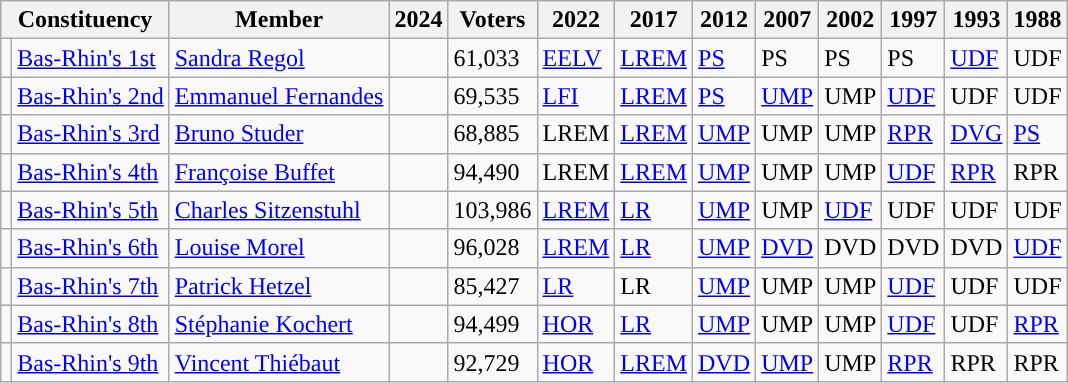<table class="wikitable sortable">
<tr>
<th colspan="2">Constituency</th>
<th>Member</th>
<th>2024</th>
<th>Voters</th>
<th>2022</th>
<th>2017</th>
<th>2012</th>
<th>2007</th>
<th>2002</th>
<th>1997</th>
<th>1993</th>
<th>1988</th>
</tr>
<tr>
<td style="background-color: "></td>
<td><a href='#'>Bas-Rhin's 1st</a></td>
<td><a href='#'>Sandra Regol</a></td>
<td></td>
<td>61,033</td>
<td><a href='#'>EELV</a></td>
<td><a href='#'>LREM</a></td>
<td><a href='#'>PS</a></td>
<td>PS</td>
<td>PS</td>
<td>PS</td>
<td><a href='#'>UDF</a></td>
<td>UDF</td>
</tr>
<tr>
<td style="background-color: "></td>
<td><a href='#'>Bas-Rhin's 2nd</a></td>
<td><a href='#'>Emmanuel Fernandes</a></td>
<td></td>
<td>69,535</td>
<td><a href='#'>LFI</a></td>
<td><a href='#'>LREM</a></td>
<td><a href='#'>PS</a></td>
<td><a href='#'>UMP</a></td>
<td>UMP</td>
<td><a href='#'>UDF</a></td>
<td>UDF</td>
<td>UDF</td>
</tr>
<tr>
<td style="background-color: "></td>
<td><a href='#'>Bas-Rhin's 3rd</a></td>
<td><a href='#'>Bruno Studer</a></td>
<td></td>
<td>68,885</td>
<td>LREM</td>
<td><a href='#'>LREM</a></td>
<td><a href='#'>UMP</a></td>
<td>UMP</td>
<td>UMP</td>
<td><a href='#'>RPR</a></td>
<td><a href='#'>DVG</a></td>
<td><a href='#'>PS</a></td>
</tr>
<tr>
<td style="background-color: "></td>
<td><a href='#'>Bas-Rhin's 4th</a></td>
<td><a href='#'>Françoise Buffet</a></td>
<td></td>
<td>94,490</td>
<td>LREM</td>
<td><a href='#'>LREM</a></td>
<td><a href='#'>UMP</a></td>
<td>UMP</td>
<td>UMP</td>
<td><a href='#'>UDF</a></td>
<td><a href='#'>RPR</a></td>
<td>RPR</td>
</tr>
<tr>
<td style="background-color: "></td>
<td><a href='#'>Bas-Rhin's 5th</a></td>
<td><a href='#'>Charles Sitzenstuhl</a></td>
<td></td>
<td>103,986</td>
<td><a href='#'>LREM</a></td>
<td><a href='#'>LR</a></td>
<td><a href='#'>UMP</a></td>
<td>UMP</td>
<td><a href='#'>UDF</a></td>
<td>UDF</td>
<td>UDF</td>
<td>UDF</td>
</tr>
<tr>
<td style="background-color: "></td>
<td><a href='#'>Bas-Rhin's 6th</a></td>
<td><a href='#'>Louise Morel</a></td>
<td></td>
<td>96,028</td>
<td><a href='#'>LREM</a></td>
<td><a href='#'>LR</a></td>
<td><a href='#'>UMP</a></td>
<td><a href='#'>DVD</a></td>
<td>DVD</td>
<td>DVD</td>
<td>DVD</td>
<td><a href='#'>UDF</a></td>
</tr>
<tr>
<td style="background-color: "></td>
<td><a href='#'>Bas-Rhin's 7th</a></td>
<td><a href='#'>Patrick Hetzel</a></td>
<td></td>
<td>85,427</td>
<td><a href='#'>LR</a></td>
<td>LR</td>
<td><a href='#'>UMP</a></td>
<td>UMP</td>
<td>UMP</td>
<td><a href='#'>UDF</a></td>
<td>UDF</td>
<td>UDF</td>
</tr>
<tr>
<td style="background-color: "></td>
<td><a href='#'>Bas-Rhin's 8th</a></td>
<td><a href='#'>Stéphanie Kochert</a></td>
<td></td>
<td>94,499</td>
<td><a href='#'>HOR</a></td>
<td><a href='#'>LR</a></td>
<td><a href='#'>UMP</a></td>
<td>UMP</td>
<td>UMP</td>
<td><a href='#'>UDF</a></td>
<td>UDF</td>
<td><a href='#'>RPR</a></td>
</tr>
<tr>
<td style="background-color: "></td>
<td><a href='#'>Bas-Rhin's 9th</a></td>
<td><a href='#'>Vincent Thiébaut</a></td>
<td></td>
<td>92,729</td>
<td><a href='#'>HOR</a></td>
<td><a href='#'>LREM</a></td>
<td><a href='#'>DVD</a></td>
<td><a href='#'>UMP</a></td>
<td>UMP</td>
<td><a href='#'>RPR</a></td>
<td>RPR</td>
<td>RPR</td>
</tr>
</table>
